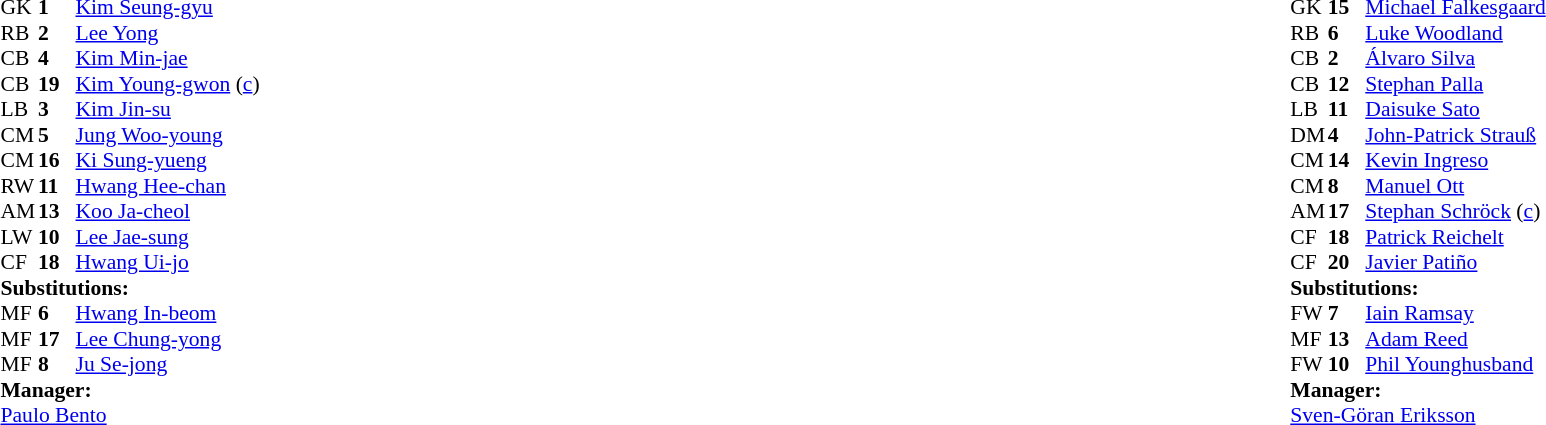<table width="100%">
<tr>
<td valign="top" width="40%"><br><table style="font-size:90%" cellspacing="0" cellpadding="0">
<tr>
<th width=25></th>
<th width=25></th>
</tr>
<tr>
<td>GK</td>
<td><strong>1</strong></td>
<td><a href='#'>Kim Seung-gyu</a></td>
</tr>
<tr>
<td>RB</td>
<td><strong>2</strong></td>
<td><a href='#'>Lee Yong</a></td>
<td></td>
</tr>
<tr>
<td>CB</td>
<td><strong>4</strong></td>
<td><a href='#'>Kim Min-jae</a></td>
</tr>
<tr>
<td>CB</td>
<td><strong>19</strong></td>
<td><a href='#'>Kim Young-gwon</a> (<a href='#'>c</a>)</td>
</tr>
<tr>
<td>LB</td>
<td><strong>3</strong></td>
<td><a href='#'>Kim Jin-su</a></td>
<td></td>
</tr>
<tr>
<td>CM</td>
<td><strong>5</strong></td>
<td><a href='#'>Jung Woo-young</a></td>
<td></td>
</tr>
<tr>
<td>CM</td>
<td><strong>16</strong></td>
<td><a href='#'>Ki Sung-yueng</a></td>
<td></td>
<td></td>
</tr>
<tr>
<td>RW</td>
<td><strong>11</strong></td>
<td><a href='#'>Hwang Hee-chan</a></td>
</tr>
<tr>
<td>AM</td>
<td><strong>13</strong></td>
<td><a href='#'>Koo Ja-cheol</a></td>
<td></td>
<td></td>
</tr>
<tr>
<td>LW</td>
<td><strong>10</strong></td>
<td><a href='#'>Lee Jae-sung</a></td>
<td></td>
<td></td>
</tr>
<tr>
<td>CF</td>
<td><strong>18</strong></td>
<td><a href='#'>Hwang Ui-jo</a></td>
</tr>
<tr>
<td colspan=3><strong>Substitutions:</strong></td>
</tr>
<tr>
<td>MF</td>
<td><strong>6</strong></td>
<td><a href='#'>Hwang In-beom</a></td>
<td></td>
<td></td>
</tr>
<tr>
<td>MF</td>
<td><strong>17</strong></td>
<td><a href='#'>Lee Chung-yong</a></td>
<td></td>
<td></td>
</tr>
<tr>
<td>MF</td>
<td><strong>8</strong></td>
<td><a href='#'>Ju Se-jong</a></td>
<td></td>
<td></td>
</tr>
<tr>
<td colspan=3><strong>Manager:</strong></td>
</tr>
<tr>
<td colspan=3> <a href='#'>Paulo Bento</a></td>
</tr>
</table>
</td>
<td valign="top"></td>
<td valign="top" width="50%"><br><table style="font-size:90%; margin:auto" cellspacing="0" cellpadding="0">
<tr>
<th width=25></th>
<th width=25></th>
</tr>
<tr>
<td>GK</td>
<td><strong>15</strong></td>
<td><a href='#'>Michael Falkesgaard</a></td>
</tr>
<tr>
<td>RB</td>
<td><strong>6</strong></td>
<td><a href='#'>Luke Woodland</a></td>
</tr>
<tr>
<td>CB</td>
<td><strong>2</strong></td>
<td><a href='#'>Álvaro Silva</a></td>
</tr>
<tr>
<td>CB</td>
<td><strong>12</strong></td>
<td><a href='#'>Stephan Palla</a></td>
</tr>
<tr>
<td>LB</td>
<td><strong>11</strong></td>
<td><a href='#'>Daisuke Sato</a></td>
</tr>
<tr>
<td>DM</td>
<td><strong>4</strong></td>
<td><a href='#'>John-Patrick Strauß</a></td>
<td></td>
<td></td>
</tr>
<tr>
<td>CM</td>
<td><strong>14</strong></td>
<td><a href='#'>Kevin Ingreso</a></td>
<td></td>
<td></td>
</tr>
<tr>
<td>CM</td>
<td><strong>8</strong></td>
<td><a href='#'>Manuel Ott</a></td>
<td></td>
<td></td>
</tr>
<tr>
<td>AM</td>
<td><strong>17</strong></td>
<td><a href='#'>Stephan Schröck</a> (<a href='#'>c</a>)</td>
<td></td>
</tr>
<tr>
<td>CF</td>
<td><strong>18</strong></td>
<td><a href='#'>Patrick Reichelt</a></td>
<td></td>
</tr>
<tr>
<td>CF</td>
<td><strong>20</strong></td>
<td><a href='#'>Javier Patiño</a></td>
</tr>
<tr>
<td colspan=3><strong>Substitutions:</strong></td>
</tr>
<tr>
<td>FW</td>
<td><strong>7</strong></td>
<td><a href='#'>Iain Ramsay</a></td>
<td></td>
<td></td>
</tr>
<tr>
<td>MF</td>
<td><strong>13</strong></td>
<td><a href='#'>Adam Reed</a></td>
<td></td>
<td></td>
</tr>
<tr>
<td>FW</td>
<td><strong>10</strong></td>
<td><a href='#'>Phil Younghusband</a></td>
<td></td>
<td></td>
</tr>
<tr>
<td colspan=3><strong>Manager:</strong></td>
</tr>
<tr>
<td colspan=3> <a href='#'>Sven-Göran Eriksson</a></td>
</tr>
</table>
</td>
</tr>
</table>
